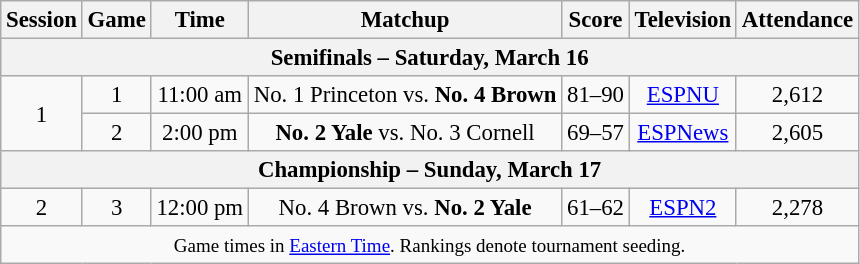<table class="wikitable" style="font-size: 95%; text-align:center">
<tr>
<th>Session</th>
<th>Game</th>
<th>Time</th>
<th>Matchup</th>
<th>Score</th>
<th>Television</th>
<th>Attendance</th>
</tr>
<tr>
<th colspan="7">Semifinals – Saturday, March 16</th>
</tr>
<tr>
<td rowspan="2">1</td>
<td>1</td>
<td>11:00 am</td>
<td>No. 1 Princeton vs. <strong>No. 4 Brown</strong></td>
<td>81–90</td>
<td><a href='#'>ESPNU</a></td>
<td>2,612</td>
</tr>
<tr>
<td>2</td>
<td>2:00 pm</td>
<td><strong>No. 2 Yale</strong> vs. No. 3 Cornell</td>
<td>69–57</td>
<td><a href='#'>ESPNews</a></td>
<td>2,605</td>
</tr>
<tr>
<th colspan="7">Championship – Sunday, March 17</th>
</tr>
<tr>
<td>2</td>
<td>3</td>
<td>12:00 pm</td>
<td>No. 4 Brown vs. <strong>No. 2 Yale</strong></td>
<td>61–62</td>
<td><a href='#'>ESPN2</a></td>
<td>2,278</td>
</tr>
<tr>
<td colspan="7"><small>Game times in <a href='#'>Eastern Time</a>. Rankings denote tournament seeding.</small></td>
</tr>
</table>
